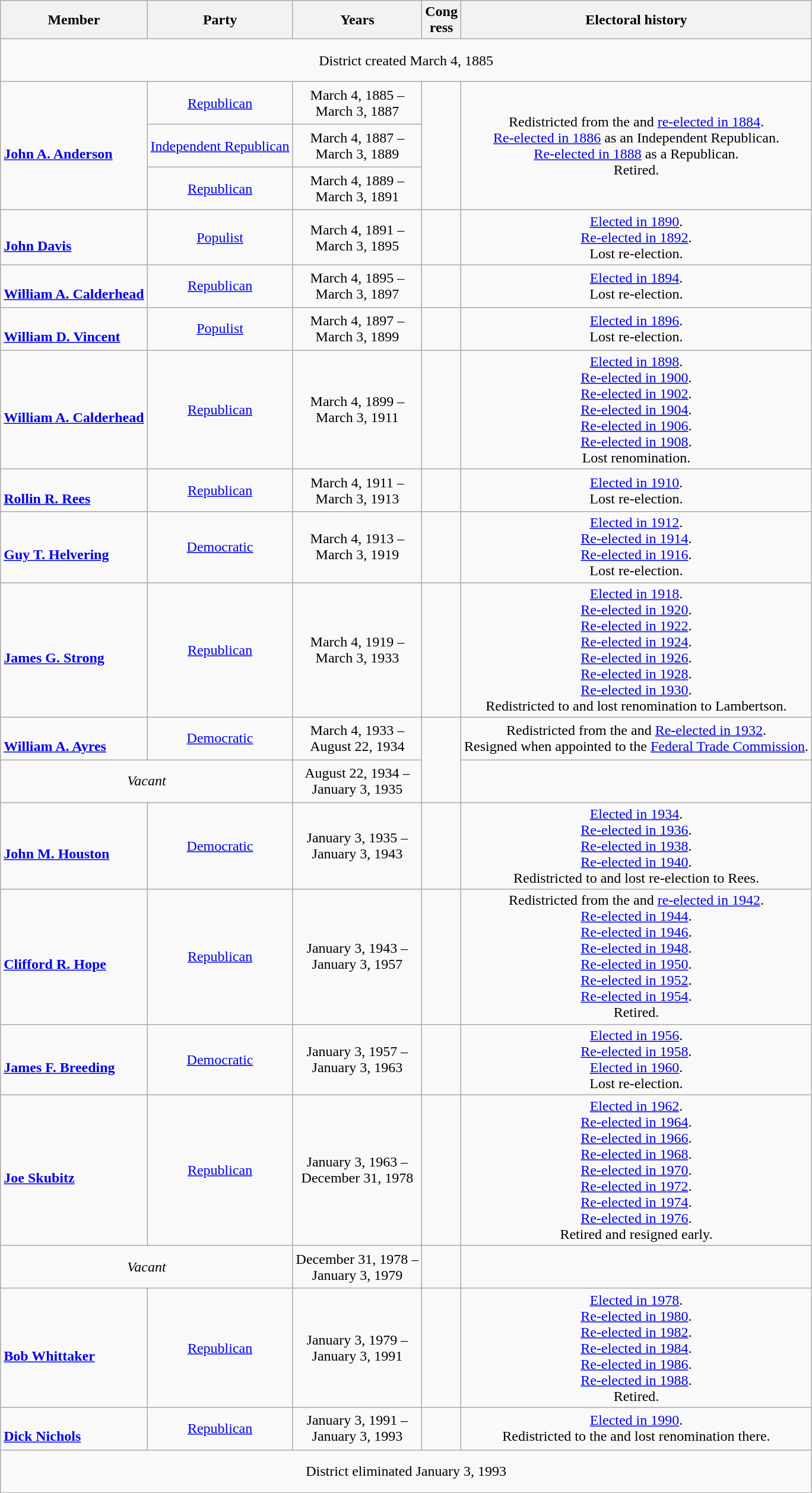<table class=wikitable style="text-align:center">
<tr>
<th>Member</th>
<th>Party</th>
<th>Years</th>
<th>Cong<br>ress</th>
<th>Electoral history</th>
</tr>
<tr style="height:3em">
<td colspan=5>District created March 4, 1885</td>
</tr>
<tr style="height:3em">
<td align=left rowspan=3><br><strong><a href='#'>John A. Anderson</a></strong><br></td>
<td><a href='#'>Republican</a></td>
<td nowrap>March 4, 1885 –<br>March 3, 1887</td>
<td rowspan=3></td>
<td rowspan=3>Redistricted from the  and <a href='#'>re-elected in 1884</a>.<br><a href='#'>Re-elected in 1886</a> as an Independent Republican.<br><a href='#'>Re-elected in 1888</a> as a Republican.<br>Retired.</td>
</tr>
<tr style="height:3em">
<td><a href='#'>Independent Republican</a></td>
<td nowrap>March 4, 1887 –<br>March 3, 1889</td>
</tr>
<tr style="height:3em">
<td><a href='#'>Republican</a></td>
<td nowrap>March 4, 1889 –<br>March 3, 1891</td>
</tr>
<tr style="height:3em">
<td align=left><br><strong><a href='#'>John Davis</a></strong><br></td>
<td><a href='#'>Populist</a></td>
<td nowrap>March 4, 1891 –<br>March 3, 1895</td>
<td></td>
<td><a href='#'>Elected in 1890</a>.<br><a href='#'>Re-elected in 1892</a>.<br>Lost re-election.</td>
</tr>
<tr style="height:3em">
<td align=left><br><strong><a href='#'>William A. Calderhead</a></strong><br></td>
<td><a href='#'>Republican</a></td>
<td nowrap>March 4, 1895 –<br>March 3, 1897</td>
<td></td>
<td><a href='#'>Elected in 1894</a>.<br>Lost re-election.</td>
</tr>
<tr style="height:3em">
<td align=left><br><strong><a href='#'>William D. Vincent</a></strong><br></td>
<td><a href='#'>Populist</a></td>
<td nowrap>March 4, 1897 –<br>March 3, 1899</td>
<td></td>
<td><a href='#'>Elected in 1896</a>.<br>Lost re-election.</td>
</tr>
<tr style="height:3em">
<td align=left><br><strong><a href='#'>William A. Calderhead</a></strong><br></td>
<td><a href='#'>Republican</a></td>
<td nowrap>March 4, 1899 –<br>March 3, 1911</td>
<td></td>
<td><a href='#'>Elected in 1898</a>.<br><a href='#'>Re-elected in 1900</a>.<br><a href='#'>Re-elected in 1902</a>.<br><a href='#'>Re-elected in 1904</a>.<br><a href='#'>Re-elected in 1906</a>.<br><a href='#'>Re-elected in 1908</a>.<br>Lost renomination.</td>
</tr>
<tr style="height:3em">
<td align=left><br><strong><a href='#'>Rollin R. Rees</a></strong><br></td>
<td><a href='#'>Republican</a></td>
<td nowrap>March 4, 1911 –<br>March 3, 1913</td>
<td></td>
<td><a href='#'>Elected in 1910</a>.<br>Lost re-election.</td>
</tr>
<tr style="height:3em">
<td align=left><br><strong><a href='#'>Guy T. Helvering</a></strong><br></td>
<td><a href='#'>Democratic</a></td>
<td nowrap>March 4, 1913 –<br>March 3, 1919</td>
<td></td>
<td><a href='#'>Elected in 1912</a>.<br><a href='#'>Re-elected in 1914</a>.<br><a href='#'>Re-elected in 1916</a>.<br>Lost re-election.</td>
</tr>
<tr style="height:3em">
<td align=left><br><strong><a href='#'>James G. Strong</a></strong><br></td>
<td><a href='#'>Republican</a></td>
<td nowrap>March 4, 1919 –<br>March 3, 1933</td>
<td></td>
<td><a href='#'>Elected in 1918</a>.<br><a href='#'>Re-elected in 1920</a>.<br><a href='#'>Re-elected in 1922</a>.<br><a href='#'>Re-elected in 1924</a>.<br><a href='#'>Re-elected in 1926</a>.<br><a href='#'>Re-elected in 1928</a>.<br><a href='#'>Re-elected in 1930</a>.<br>Redistricted to  and lost renomination to Lambertson.</td>
</tr>
<tr style="height:3em">
<td align=left><br><strong><a href='#'>William A. Ayres</a></strong><br></td>
<td><a href='#'>Democratic</a></td>
<td nowrap>March 4, 1933 –<br>August 22, 1934</td>
<td rowspan=2></td>
<td>Redistricted from the  and <a href='#'>Re-elected in 1932</a>.<br>Resigned when appointed to the <a href='#'>Federal Trade Commission</a>.</td>
</tr>
<tr style="height:3em">
<td colspan=2><em>Vacant</em></td>
<td nowrap>August 22, 1934 –<br>January 3, 1935</td>
<td></td>
</tr>
<tr style="height:3em">
<td align=left><br><strong><a href='#'>John M. Houston</a></strong><br></td>
<td><a href='#'>Democratic</a></td>
<td nowrap>January 3, 1935 –<br>January 3, 1943</td>
<td></td>
<td><a href='#'>Elected in 1934</a>.<br><a href='#'>Re-elected in 1936</a>.<br><a href='#'>Re-elected in 1938</a>.<br><a href='#'>Re-elected in 1940</a>.<br>Redistricted to  and lost re-election to Rees.</td>
</tr>
<tr style="height:3em">
<td align=left><br><strong><a href='#'>Clifford R. Hope</a></strong><br></td>
<td><a href='#'>Republican</a></td>
<td nowrap>January 3, 1943 –<br>January 3, 1957</td>
<td></td>
<td>Redistricted from the  and <a href='#'>re-elected in 1942</a>.<br><a href='#'>Re-elected in 1944</a>.<br><a href='#'>Re-elected in 1946</a>.<br><a href='#'>Re-elected in 1948</a>.<br><a href='#'>Re-elected in 1950</a>.<br><a href='#'>Re-elected in 1952</a>.<br><a href='#'>Re-elected in 1954</a>.<br>Retired.</td>
</tr>
<tr style="height:3em">
<td align=left><br><strong><a href='#'>James F. Breeding</a></strong><br></td>
<td><a href='#'>Democratic</a></td>
<td nowrap>January 3, 1957 –<br>January 3, 1963</td>
<td></td>
<td><a href='#'>Elected in 1956</a>.<br><a href='#'>Re-elected in 1958</a>.<br><a href='#'>Elected in 1960</a>.<br>Lost re-election.</td>
</tr>
<tr style="height:3em">
<td align=left><br><strong><a href='#'>Joe Skubitz</a></strong><br></td>
<td><a href='#'>Republican</a></td>
<td nowrap>January 3, 1963 –<br>December 31, 1978</td>
<td></td>
<td><a href='#'>Elected in 1962</a>.<br><a href='#'>Re-elected in 1964</a>.<br><a href='#'>Re-elected in 1966</a>.<br><a href='#'>Re-elected in 1968</a>.<br><a href='#'>Re-elected in 1970</a>.<br><a href='#'>Re-elected in 1972</a>.<br><a href='#'>Re-elected in 1974</a>.<br><a href='#'>Re-elected in 1976</a>.<br>Retired and resigned early.</td>
</tr>
<tr style="height:3em">
<td colspan=2><em>Vacant</em></td>
<td nowrap>December 31, 1978 –<br>January 3, 1979</td>
<td></td>
<td></td>
</tr>
<tr style="height:3em">
<td align=left><br><strong><a href='#'>Bob Whittaker</a></strong><br></td>
<td><a href='#'>Republican</a></td>
<td nowrap>January 3, 1979 –<br>January 3, 1991</td>
<td></td>
<td><a href='#'>Elected in 1978</a>.<br><a href='#'>Re-elected in 1980</a>.<br><a href='#'>Re-elected in 1982</a>.<br><a href='#'>Re-elected in 1984</a>.<br><a href='#'>Re-elected in 1986</a>.<br><a href='#'>Re-elected in 1988</a>.<br>Retired.</td>
</tr>
<tr style="height:3em">
<td align=left><br><strong><a href='#'>Dick Nichols</a></strong><br></td>
<td><a href='#'>Republican</a></td>
<td nowrap>January 3, 1991 –<br>January 3, 1993</td>
<td></td>
<td><a href='#'>Elected in 1990</a>.<br>Redistricted to the  and lost renomination there.</td>
</tr>
<tr style="height:3em">
<td colspan=5>District eliminated January 3, 1993</td>
</tr>
</table>
